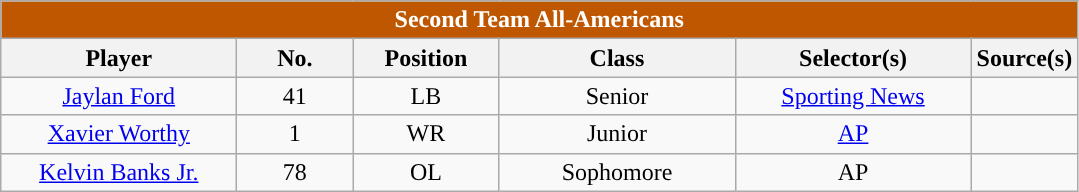<table class="wikitable" style="text-align:center">
<tr>
<td colspan="6" style= "background: #BF5700; color:white"><strong>Second Team All-Americans</strong></td>
</tr>
<tr>
<th style="width:150px; ">Player</th>
<th style="width:70px; ">No.</th>
<th style="width:90px; ">Position</th>
<th style="width:150px; ">Class</th>
<th style="width:150px; ">Selector(s)</th>
<th style="width:10px; ">Source(s)</th>
</tr>
<tr>
<td><a href='#'>Jaylan Ford</a></td>
<td>41</td>
<td>LB</td>
<td>Senior</td>
<td><a href='#'>Sporting News</a></td>
<td></td>
</tr>
<tr>
<td><a href='#'>Xavier Worthy</a></td>
<td>1</td>
<td>WR</td>
<td>Junior</td>
<td><a href='#'>AP</a></td>
<td></td>
</tr>
<tr>
<td><a href='#'>Kelvin Banks Jr.</a></td>
<td>78</td>
<td>OL</td>
<td>Sophomore</td>
<td>AP</td>
<td></td>
</tr>
</table>
